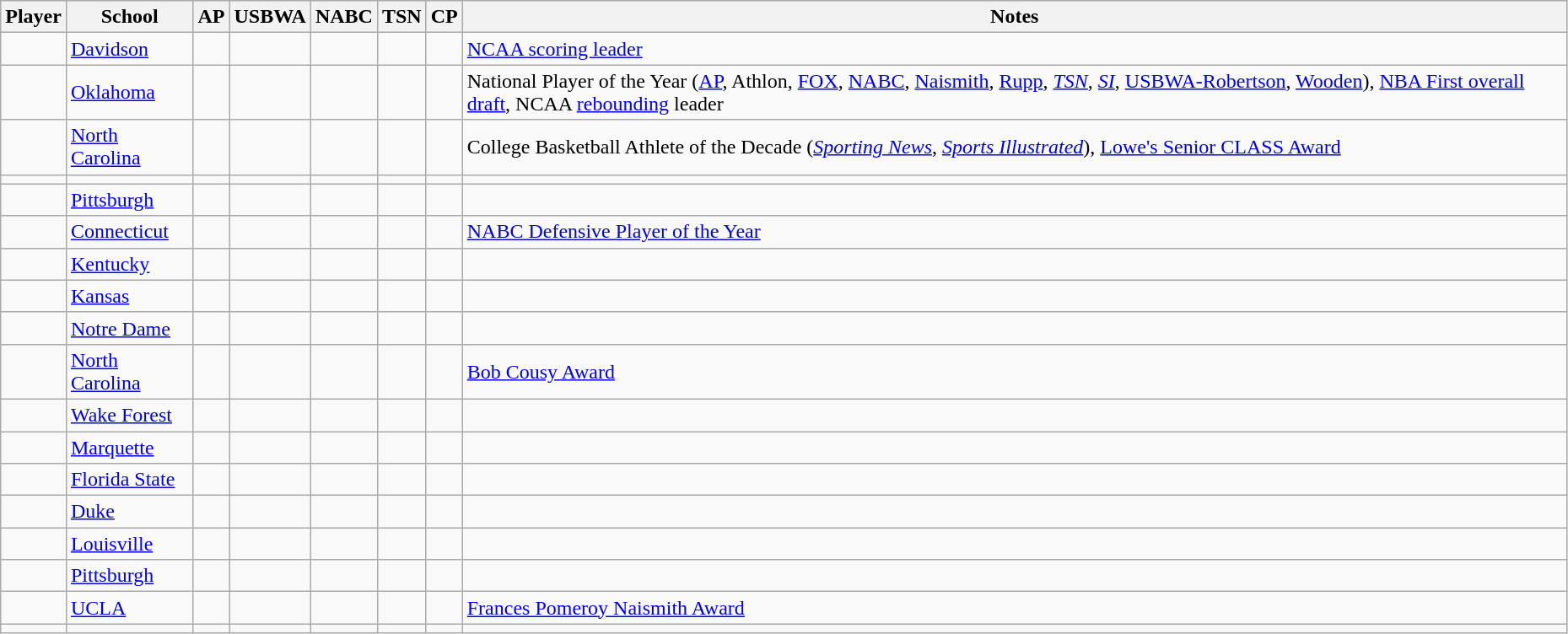<table class="wikitable sortable" style="width:98%;">
<tr>
<th>Player</th>
<th>School</th>
<th>AP</th>
<th>USBWA</th>
<th>NABC</th>
<th>TSN</th>
<th>CP</th>
<th class="unsortable">Notes</th>
</tr>
<tr>
<td></td>
<td><a href='#'>Davidson</a></td>
<td></td>
<td></td>
<td></td>
<td></td>
<td></td>
<td><a href='#'>NCAA scoring leader</a></td>
</tr>
<tr>
<td></td>
<td><a href='#'>Oklahoma</a></td>
<td></td>
<td></td>
<td></td>
<td></td>
<td></td>
<td>National Player of the Year (<a href='#'>AP</a>, Athlon, <a href='#'>FOX</a>, <a href='#'>NABC</a>, <a href='#'>Naismith</a>, <a href='#'>Rupp</a>, <em><a href='#'>TSN</a></em>, <em><a href='#'>SI</a></em>, <a href='#'>USBWA-Robertson</a>, <a href='#'>Wooden</a>), <a href='#'>NBA First overall draft</a>, NCAA <a href='#'>rebounding</a> leader</td>
</tr>
<tr>
<td></td>
<td><a href='#'>North Carolina</a></td>
<td></td>
<td></td>
<td></td>
<td></td>
<td></td>
<td>College Basketball Athlete of the Decade (<em><a href='#'>Sporting News</a></em>, <em><a href='#'>Sports Illustrated</a></em>), <a href='#'>Lowe's Senior CLASS Award</a></td>
</tr>
<tr>
<td></td>
<td></td>
<td></td>
<td></td>
<td></td>
<td></td>
<td></td>
<td></td>
</tr>
<tr>
<td></td>
<td><a href='#'>Pittsburgh</a></td>
<td></td>
<td></td>
<td></td>
<td></td>
<td></td>
<td></td>
</tr>
<tr>
<td></td>
<td><a href='#'>Connecticut</a></td>
<td></td>
<td></td>
<td></td>
<td></td>
<td></td>
<td><a href='#'>NABC Defensive Player of the Year</a></td>
</tr>
<tr>
<td></td>
<td><a href='#'>Kentucky</a></td>
<td></td>
<td></td>
<td></td>
<td></td>
<td></td>
<td></td>
</tr>
<tr>
<td></td>
<td><a href='#'>Kansas</a></td>
<td></td>
<td></td>
<td></td>
<td></td>
<td></td>
<td></td>
</tr>
<tr>
<td></td>
<td><a href='#'>Notre Dame</a></td>
<td></td>
<td></td>
<td></td>
<td></td>
<td></td>
<td></td>
</tr>
<tr>
<td></td>
<td><a href='#'>North Carolina</a></td>
<td></td>
<td></td>
<td></td>
<td></td>
<td></td>
<td><a href='#'>Bob Cousy Award</a></td>
</tr>
<tr>
<td></td>
<td><a href='#'>Wake Forest</a></td>
<td></td>
<td></td>
<td></td>
<td></td>
<td></td>
<td></td>
</tr>
<tr>
<td></td>
<td><a href='#'>Marquette</a></td>
<td></td>
<td></td>
<td></td>
<td></td>
<td></td>
<td></td>
</tr>
<tr>
<td></td>
<td><a href='#'>Florida State</a></td>
<td></td>
<td></td>
<td></td>
<td></td>
<td></td>
<td></td>
</tr>
<tr>
<td></td>
<td><a href='#'>Duke</a></td>
<td></td>
<td></td>
<td></td>
<td></td>
<td></td>
<td></td>
</tr>
<tr>
<td></td>
<td><a href='#'>Louisville</a></td>
<td></td>
<td></td>
<td></td>
<td></td>
<td></td>
<td></td>
</tr>
<tr>
<td></td>
<td><a href='#'>Pittsburgh</a></td>
<td></td>
<td></td>
<td></td>
<td></td>
<td></td>
<td></td>
</tr>
<tr>
<td></td>
<td><a href='#'>UCLA</a></td>
<td></td>
<td></td>
<td></td>
<td></td>
<td></td>
<td><a href='#'>Frances Pomeroy Naismith Award</a></td>
</tr>
<tr>
<td></td>
<td></td>
<td></td>
<td></td>
<td></td>
<td></td>
<td></td>
<td></td>
</tr>
</table>
